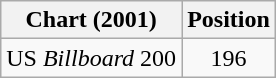<table class="wikitable sortable">
<tr>
<th>Chart (2001)</th>
<th>Position</th>
</tr>
<tr>
<td>US <em>Billboard</em> 200</td>
<td style="text-align:center;">196</td>
</tr>
</table>
